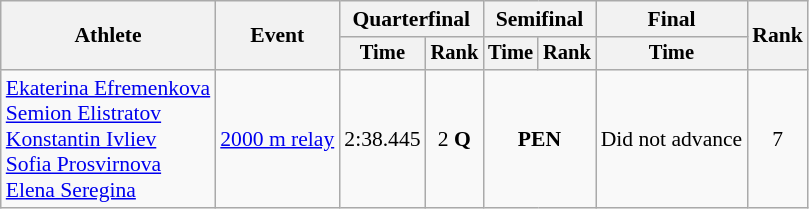<table class=wikitable style="text-align:center; font-size:90%">
<tr>
<th rowspan=2>Athlete</th>
<th rowspan=2>Event</th>
<th colspan=2>Quarterfinal</th>
<th colspan=2>Semifinal</th>
<th>Final</th>
<th rowspan=2>Rank</th>
</tr>
<tr style="font-size:95%">
<th>Time</th>
<th>Rank</th>
<th>Time</th>
<th>Rank</th>
<th>Time</th>
</tr>
<tr>
<td align=left><a href='#'>Ekaterina Efremenkova</a><br><a href='#'>Semion Elistratov</a><br><a href='#'>Konstantin Ivliev</a><br><a href='#'>Sofia Prosvirnova</a><br><a href='#'>Elena Seregina</a></td>
<td align=left><a href='#'>2000 m relay</a></td>
<td>2:38.445</td>
<td>2 <strong>Q</strong></td>
<td colspan=2><strong>PEN</strong></td>
<td>Did not advance</td>
<td>7</td>
</tr>
</table>
